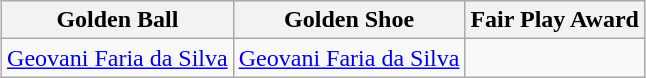<table class=wikitable style="text-align:left; margin:auto">
<tr>
<th style="text-align:center;">Golden Ball</th>
<th style="text-align:center;">Golden Shoe</th>
<th style="text-align:center;">Fair Play Award</th>
</tr>
<tr>
<td> <a href='#'>Geovani Faria da Silva</a></td>
<td> <a href='#'>Geovani Faria da Silva</a></td>
<td rowspan=3></td>
</tr>
</table>
